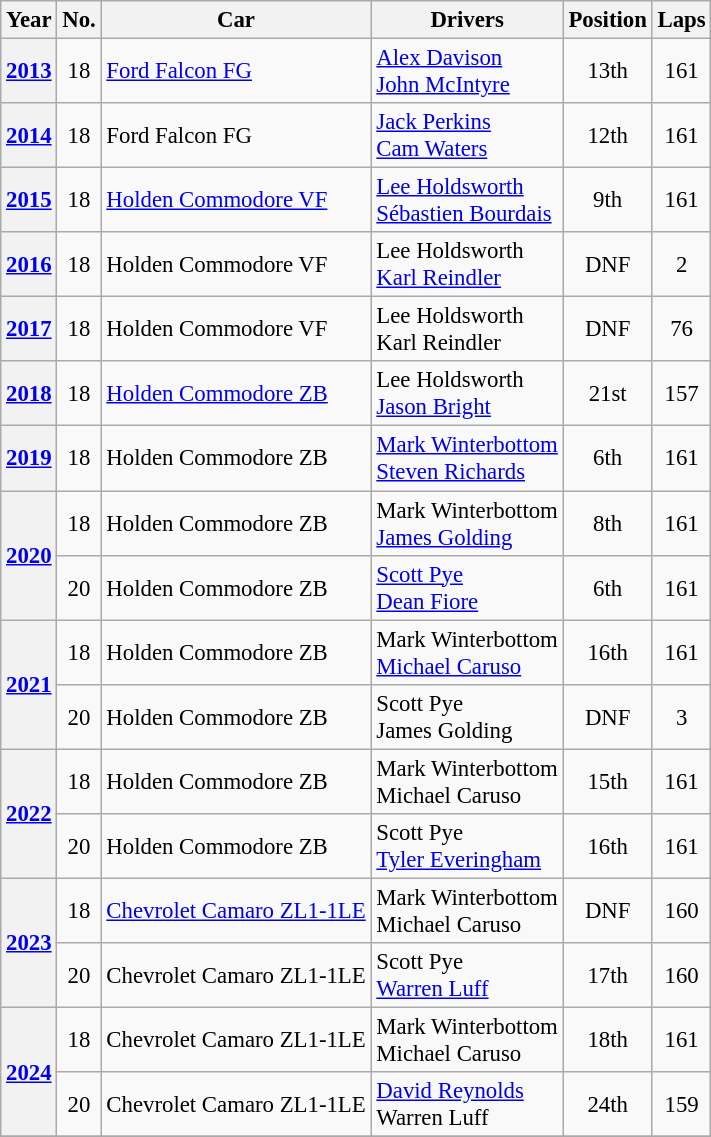<table class="wikitable" style="font-size: 95%;">
<tr>
<th>Year</th>
<th>No.</th>
<th>Car</th>
<th>Drivers</th>
<th>Position</th>
<th>Laps</th>
</tr>
<tr>
<th><a href='#'>2013</a></th>
<td align="center">18</td>
<td><a href='#'>Ford Falcon FG</a></td>
<td> <a href='#'>Alex Davison</a><br> <a href='#'>John McIntyre</a></td>
<td align="center">13th</td>
<td align="center">161</td>
</tr>
<tr>
<th><a href='#'>2014</a></th>
<td align="center">18</td>
<td>Ford Falcon FG</td>
<td> <a href='#'>Jack Perkins</a><br> <a href='#'>Cam Waters</a></td>
<td align="center">12th</td>
<td align="center">161</td>
</tr>
<tr>
<th><a href='#'>2015</a></th>
<td align="center">18</td>
<td><a href='#'>Holden Commodore VF</a></td>
<td> <a href='#'>Lee Holdsworth</a><br> <a href='#'>Sébastien Bourdais</a></td>
<td align="center">9th</td>
<td align="center">161</td>
</tr>
<tr>
<th><a href='#'>2016</a></th>
<td align="center">18</td>
<td>Holden Commodore VF</td>
<td> Lee Holdsworth<br> <a href='#'>Karl Reindler</a></td>
<td align="center">DNF</td>
<td align="center">2</td>
</tr>
<tr>
<th><a href='#'>2017</a></th>
<td align="center">18</td>
<td>Holden Commodore VF</td>
<td> Lee Holdsworth<br> Karl Reindler</td>
<td align="center">DNF</td>
<td align="center">76</td>
</tr>
<tr>
<th><a href='#'>2018</a></th>
<td align="center">18</td>
<td><a href='#'>Holden Commodore ZB</a></td>
<td> Lee Holdsworth<br> <a href='#'>Jason Bright</a></td>
<td align="center">21st</td>
<td align="center">157</td>
</tr>
<tr>
<th><a href='#'>2019</a></th>
<td align="center">18</td>
<td>Holden Commodore ZB</td>
<td> <a href='#'>Mark Winterbottom</a><br> <a href='#'>Steven Richards</a></td>
<td align="center">6th</td>
<td align="center">161</td>
</tr>
<tr>
<th rowspan=2><a href='#'>2020</a></th>
<td align="center">18</td>
<td>Holden Commodore ZB</td>
<td> Mark Winterbottom<br> <a href='#'>James Golding</a></td>
<td align="center">8th</td>
<td align="center">161</td>
</tr>
<tr>
<td align="center">20</td>
<td>Holden Commodore ZB</td>
<td> <a href='#'>Scott Pye</a><br> <a href='#'>Dean Fiore</a></td>
<td align="center">6th</td>
<td align="center">161</td>
</tr>
<tr>
<th rowspan=2><a href='#'>2021</a></th>
<td align="center">18</td>
<td>Holden Commodore ZB</td>
<td> Mark Winterbottom<br> <a href='#'>Michael Caruso</a></td>
<td align="center">16th</td>
<td align="center">161</td>
</tr>
<tr>
<td align="center">20</td>
<td>Holden Commodore ZB</td>
<td> Scott Pye<br> James Golding</td>
<td align="center">DNF</td>
<td align="center">3</td>
</tr>
<tr>
<th rowspan=2><a href='#'>2022</a></th>
<td align="center">18</td>
<td>Holden Commodore ZB</td>
<td> Mark Winterbottom<br> Michael Caruso</td>
<td align="center">15th</td>
<td align="center">161</td>
</tr>
<tr>
<td align="center">20</td>
<td>Holden Commodore ZB</td>
<td> Scott Pye<br> <a href='#'>Tyler Everingham</a></td>
<td align="center">16th</td>
<td align="center">161</td>
</tr>
<tr>
<th rowspan=2><a href='#'>2023</a></th>
<td align="center">18</td>
<td><a href='#'>Chevrolet Camaro ZL1-1LE</a></td>
<td> Mark Winterbottom<br> Michael Caruso</td>
<td align="center">DNF</td>
<td align="center">160</td>
</tr>
<tr>
<td align="center">20</td>
<td>Chevrolet Camaro ZL1-1LE</td>
<td> Scott Pye<br> <a href='#'>Warren Luff</a></td>
<td align="center">17th</td>
<td align="center">160</td>
</tr>
<tr>
<th rowspan=2><a href='#'>2024</a></th>
<td align="center">18</td>
<td>Chevrolet Camaro ZL1-1LE</td>
<td> Mark Winterbottom<br> Michael Caruso</td>
<td align="center">18th</td>
<td align="center">161</td>
</tr>
<tr>
<td align="center">20</td>
<td>Chevrolet Camaro ZL1-1LE</td>
<td> <a href='#'>David Reynolds</a><br> Warren Luff</td>
<td align="center">24th</td>
<td align="center">159</td>
</tr>
<tr>
</tr>
</table>
